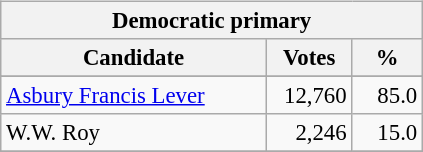<table class="wikitable" align="left" style="margin: 1em 1em 1em 0; font-size: 95%;">
<tr>
<th colspan="3">Democratic primary</th>
</tr>
<tr>
<th colspan="1" style="width: 170px">Candidate</th>
<th style="width: 50px">Votes</th>
<th style="width: 40px">%</th>
</tr>
<tr>
</tr>
<tr>
<td><a href='#'>Asbury Francis Lever</a></td>
<td align="right">12,760</td>
<td align="right">85.0</td>
</tr>
<tr>
<td>W.W. Roy</td>
<td align="right">2,246</td>
<td align="right">15.0</td>
</tr>
<tr>
</tr>
</table>
